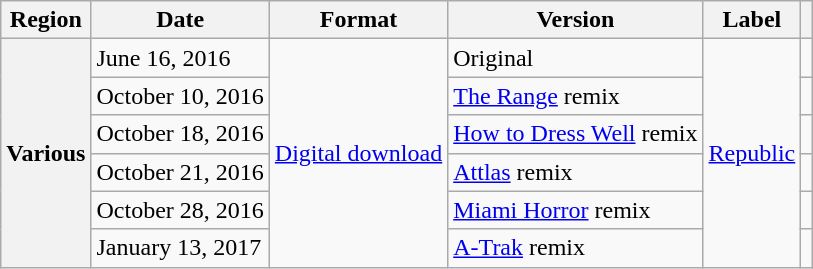<table class="wikitable plainrowheaders">
<tr>
<th scope="col">Region</th>
<th scope="col">Date</th>
<th scope="col">Format</th>
<th scope="col">Version</th>
<th scope="col">Label</th>
<th scope="col"></th>
</tr>
<tr>
<th scope="row" rowspan="6">Various</th>
<td>June 16, 2016</td>
<td rowspan="6"><a href='#'>Digital download</a></td>
<td>Original</td>
<td rowspan="6"><a href='#'>Republic</a></td>
<td align="center"></td>
</tr>
<tr>
<td>October 10, 2016</td>
<td><a href='#'>The Range</a> remix</td>
<td align="center"></td>
</tr>
<tr>
<td>October 18, 2016</td>
<td><a href='#'>How to Dress Well</a> remix</td>
<td align="center"></td>
</tr>
<tr>
<td>October 21, 2016</td>
<td><a href='#'>Attlas</a> remix</td>
<td align="center"></td>
</tr>
<tr>
<td>October 28, 2016</td>
<td><a href='#'>Miami Horror</a> remix</td>
<td align="center"></td>
</tr>
<tr>
<td>January 13, 2017</td>
<td><a href='#'>A-Trak</a> remix</td>
<td align="center"></td>
</tr>
</table>
